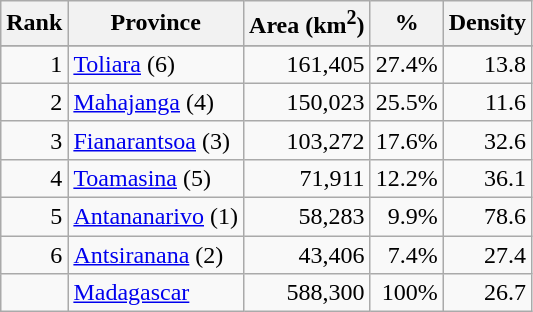<table class="wikitable">
<tr>
<th>Rank</th>
<th>Province</th>
<th>Area (km<sup>2</sup>)</th>
<th>%</th>
<th>Density</th>
</tr>
<tr>
</tr>
<tr>
<td align=right>1</td>
<td><a href='#'>Toliara</a> (6)</td>
<td align=right>161,405</td>
<td align=right>27.4%</td>
<td align=right>13.8</td>
</tr>
<tr>
<td align=right>2</td>
<td><a href='#'>Mahajanga</a> (4)</td>
<td align=right>150,023</td>
<td align=right>25.5%</td>
<td align=right>11.6</td>
</tr>
<tr>
<td align=right>3</td>
<td><a href='#'>Fianarantsoa</a> (3)</td>
<td align=right>103,272</td>
<td align=right>17.6%</td>
<td align=right>32.6</td>
</tr>
<tr>
<td align=right>4</td>
<td><a href='#'>Toamasina</a> (5)</td>
<td align=right>71,911</td>
<td align=right>12.2%</td>
<td align=right>36.1</td>
</tr>
<tr>
<td align=right>5</td>
<td><a href='#'>Antananarivo</a> (1)</td>
<td align=right>58,283</td>
<td align=right>9.9%</td>
<td align=right>78.6</td>
</tr>
<tr>
<td align=right>6</td>
<td><a href='#'>Antsiranana</a> (2)</td>
<td align=right>43,406</td>
<td align=right>7.4%</td>
<td align=right>27.4</td>
</tr>
<tr>
<td></td>
<td><a href='#'>Madagascar</a></td>
<td align=right>588,300</td>
<td align=right>100%</td>
<td align=right>26.7</td>
</tr>
</table>
